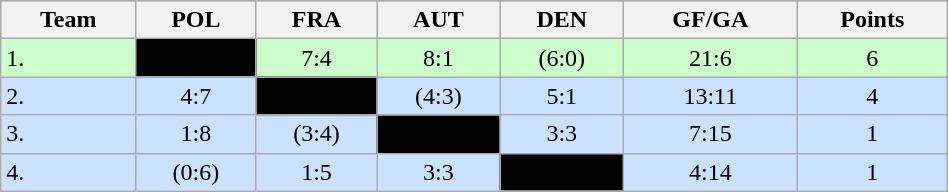<table class="wikitable" bgcolor="#EFEFFF" width="50%">
<tr bgcolor="#BCD2EE">
<th>Team</th>
<th>POL</th>
<th>FRA</th>
<th>AUT</th>
<th>DEN</th>
<th>GF/GA</th>
<th>Points</th>
</tr>
<tr bgcolor="#ccffcc" align="center">
<td align="left">1. </td>
<td style="background:#000000;"></td>
<td>7:4</td>
<td>8:1</td>
<td>(6:0)</td>
<td>21:6</td>
<td>6</td>
</tr>
<tr bgcolor="#CAE1FF" align="center">
<td align="left">2. </td>
<td>4:7</td>
<td style="background:#000000;"></td>
<td>(4:3)</td>
<td>5:1</td>
<td>13:11</td>
<td>4</td>
</tr>
<tr bgcolor="#CAE1FF" align="center">
<td align="left">3. </td>
<td>1:8</td>
<td>(3:4)</td>
<td style="background:#000000;"></td>
<td>3:3</td>
<td>7:15</td>
<td>1</td>
</tr>
<tr bgcolor="#CAE1FF" align="center">
<td align="left">4. </td>
<td>(0:6)</td>
<td>1:5</td>
<td>3:3</td>
<td style="background:#000000;"></td>
<td>4:14</td>
<td>1</td>
</tr>
</table>
